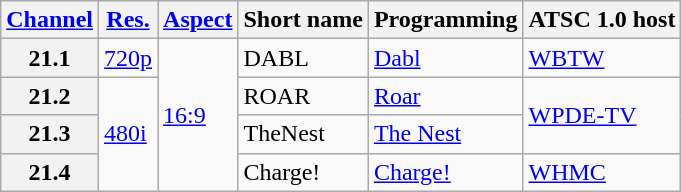<table class="wikitable">
<tr>
<th><a href='#'>Channel</a></th>
<th><a href='#'>Res.</a></th>
<th><a href='#'>Aspect</a></th>
<th>Short name</th>
<th>Programming</th>
<th>ATSC 1.0 host</th>
</tr>
<tr>
<th scope = "row">21.1</th>
<td><a href='#'>720p</a></td>
<td rowspan="4"><a href='#'>16:9</a></td>
<td>DABL</td>
<td><a href='#'>Dabl</a></td>
<td><a href='#'>WBTW</a></td>
</tr>
<tr>
<th scope = "row">21.2</th>
<td rowspan="3"><a href='#'>480i</a></td>
<td>ROAR</td>
<td><a href='#'>Roar</a></td>
<td rowspan="2"><a href='#'>WPDE-TV</a></td>
</tr>
<tr>
<th scope = "row">21.3</th>
<td>TheNest</td>
<td><a href='#'>The Nest</a></td>
</tr>
<tr>
<th scope = "row">21.4</th>
<td>Charge!</td>
<td><a href='#'>Charge!</a></td>
<td><a href='#'>WHMC</a></td>
</tr>
</table>
